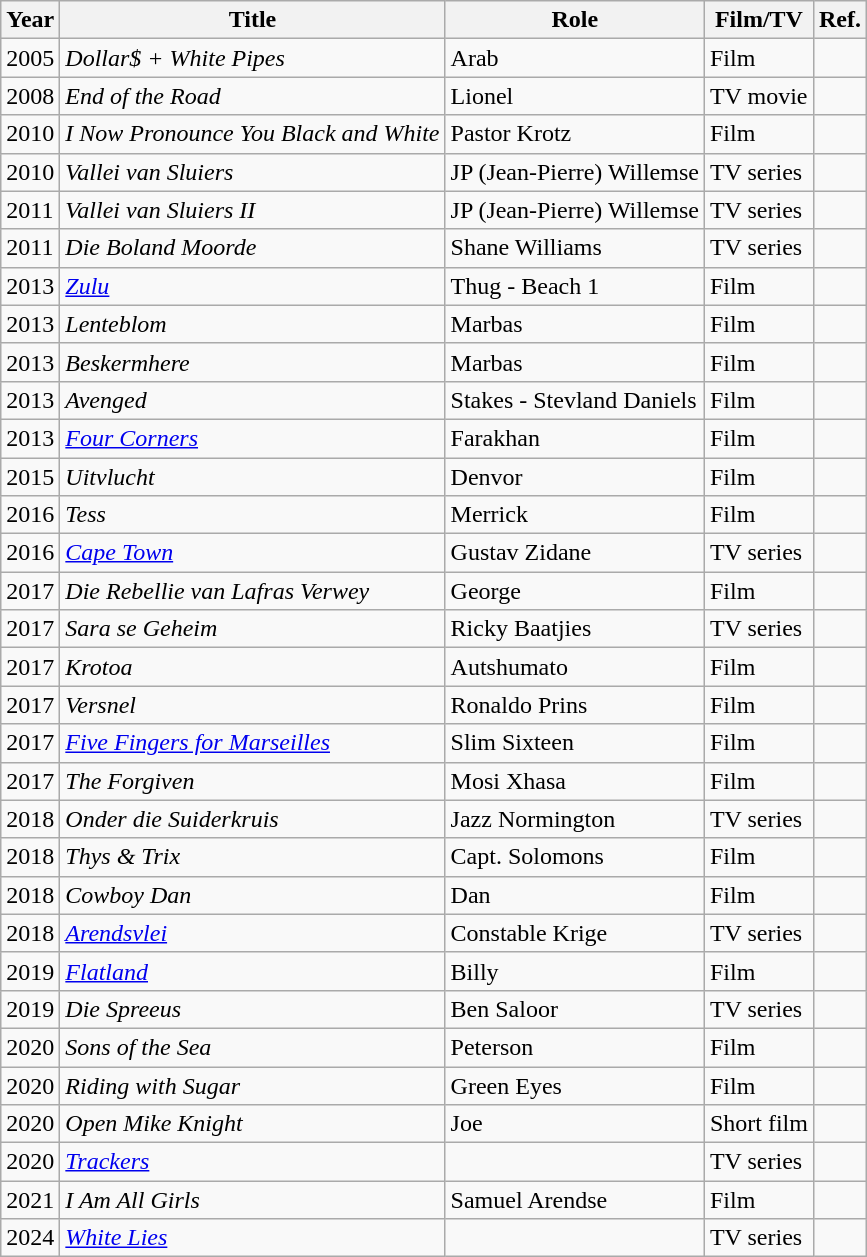<table class="wikitable">
<tr>
<th>Year</th>
<th>Title</th>
<th>Role</th>
<th>Film/TV</th>
<th>Ref.</th>
</tr>
<tr>
<td>2005</td>
<td><em>Dollar$ + White Pipes</em></td>
<td>Arab</td>
<td>Film</td>
<td></td>
</tr>
<tr>
<td>2008</td>
<td><em>End of the Road</em></td>
<td>Lionel</td>
<td>TV movie</td>
<td></td>
</tr>
<tr>
<td>2010</td>
<td><em>I Now Pronounce You Black and White</em></td>
<td>Pastor Krotz</td>
<td>Film</td>
<td></td>
</tr>
<tr>
<td>2010</td>
<td><em>Vallei van Sluiers</em></td>
<td>JP (Jean-Pierre) Willemse</td>
<td>TV series</td>
<td></td>
</tr>
<tr>
<td>2011</td>
<td><em>Vallei van Sluiers II</em></td>
<td>JP (Jean-Pierre) Willemse</td>
<td>TV series</td>
<td></td>
</tr>
<tr>
<td>2011</td>
<td><em>Die Boland Moorde</em></td>
<td>Shane Williams</td>
<td>TV series</td>
<td></td>
</tr>
<tr>
<td>2013</td>
<td><em><a href='#'>Zulu</a></em></td>
<td>Thug - Beach 1</td>
<td>Film</td>
<td></td>
</tr>
<tr>
<td>2013</td>
<td><em>Lenteblom</em></td>
<td>Marbas</td>
<td>Film</td>
<td></td>
</tr>
<tr>
<td>2013</td>
<td><em>Beskermhere</em></td>
<td>Marbas</td>
<td>Film</td>
<td></td>
</tr>
<tr>
<td>2013</td>
<td><em>Avenged</em></td>
<td>Stakes - Stevland Daniels</td>
<td>Film</td>
<td></td>
</tr>
<tr>
<td>2013</td>
<td><em><a href='#'>Four Corners</a></em></td>
<td>Farakhan</td>
<td>Film</td>
<td></td>
</tr>
<tr>
<td>2015</td>
<td><em>Uitvlucht</em></td>
<td>Denvor</td>
<td>Film</td>
<td></td>
</tr>
<tr>
<td>2016</td>
<td><em>Tess</em></td>
<td>Merrick</td>
<td>Film</td>
<td></td>
</tr>
<tr>
<td>2016</td>
<td><em><a href='#'>Cape Town</a></em></td>
<td>Gustav Zidane</td>
<td>TV series</td>
<td></td>
</tr>
<tr>
<td>2017</td>
<td><em>Die Rebellie van Lafras Verwey</em></td>
<td>George</td>
<td>Film</td>
<td></td>
</tr>
<tr>
<td>2017</td>
<td><em>Sara se Geheim</em></td>
<td>Ricky Baatjies</td>
<td>TV series</td>
<td></td>
</tr>
<tr>
<td>2017</td>
<td><em>Krotoa</em></td>
<td>Autshumato</td>
<td>Film</td>
<td></td>
</tr>
<tr>
<td>2017</td>
<td><em>Versnel</em></td>
<td>Ronaldo Prins</td>
<td>Film</td>
<td></td>
</tr>
<tr>
<td>2017</td>
<td><em><a href='#'>Five Fingers for Marseilles</a></em></td>
<td>Slim Sixteen</td>
<td>Film</td>
<td></td>
</tr>
<tr>
<td>2017</td>
<td><em>The Forgiven</em></td>
<td>Mosi Xhasa</td>
<td>Film</td>
<td></td>
</tr>
<tr>
<td>2018</td>
<td><em>Onder die Suiderkruis</em></td>
<td>Jazz Normington</td>
<td>TV series</td>
<td></td>
</tr>
<tr>
<td>2018</td>
<td><em>Thys & Trix</em></td>
<td>Capt. Solomons</td>
<td>Film</td>
<td></td>
</tr>
<tr>
<td>2018</td>
<td><em>Cowboy Dan</em></td>
<td>Dan</td>
<td>Film</td>
<td></td>
</tr>
<tr>
<td>2018</td>
<td><em><a href='#'>Arendsvlei</a></em></td>
<td>Constable Krige</td>
<td>TV series</td>
<td></td>
</tr>
<tr>
<td>2019</td>
<td><em><a href='#'>Flatland</a></em></td>
<td>Billy</td>
<td>Film</td>
<td></td>
</tr>
<tr>
<td>2019</td>
<td><em>Die Spreeus</em></td>
<td>Ben Saloor</td>
<td>TV series</td>
<td></td>
</tr>
<tr>
<td>2020</td>
<td><em>Sons of the Sea</em></td>
<td>Peterson</td>
<td>Film</td>
<td></td>
</tr>
<tr>
<td>2020</td>
<td><em>Riding with Sugar</em></td>
<td>Green Eyes</td>
<td>Film</td>
<td></td>
</tr>
<tr>
<td>2020</td>
<td><em>Open Mike Knight</em></td>
<td>Joe</td>
<td>Short film</td>
<td></td>
</tr>
<tr>
<td>2020</td>
<td><em><a href='#'>Trackers</a></em></td>
<td></td>
<td>TV series</td>
<td></td>
</tr>
<tr>
<td>2021</td>
<td><em>I Am All Girls</em></td>
<td>Samuel Arendse</td>
<td>Film</td>
<td></td>
</tr>
<tr>
<td>2024</td>
<td><em><a href='#'>White Lies</a></em></td>
<td></td>
<td>TV series</td>
<td></td>
</tr>
</table>
